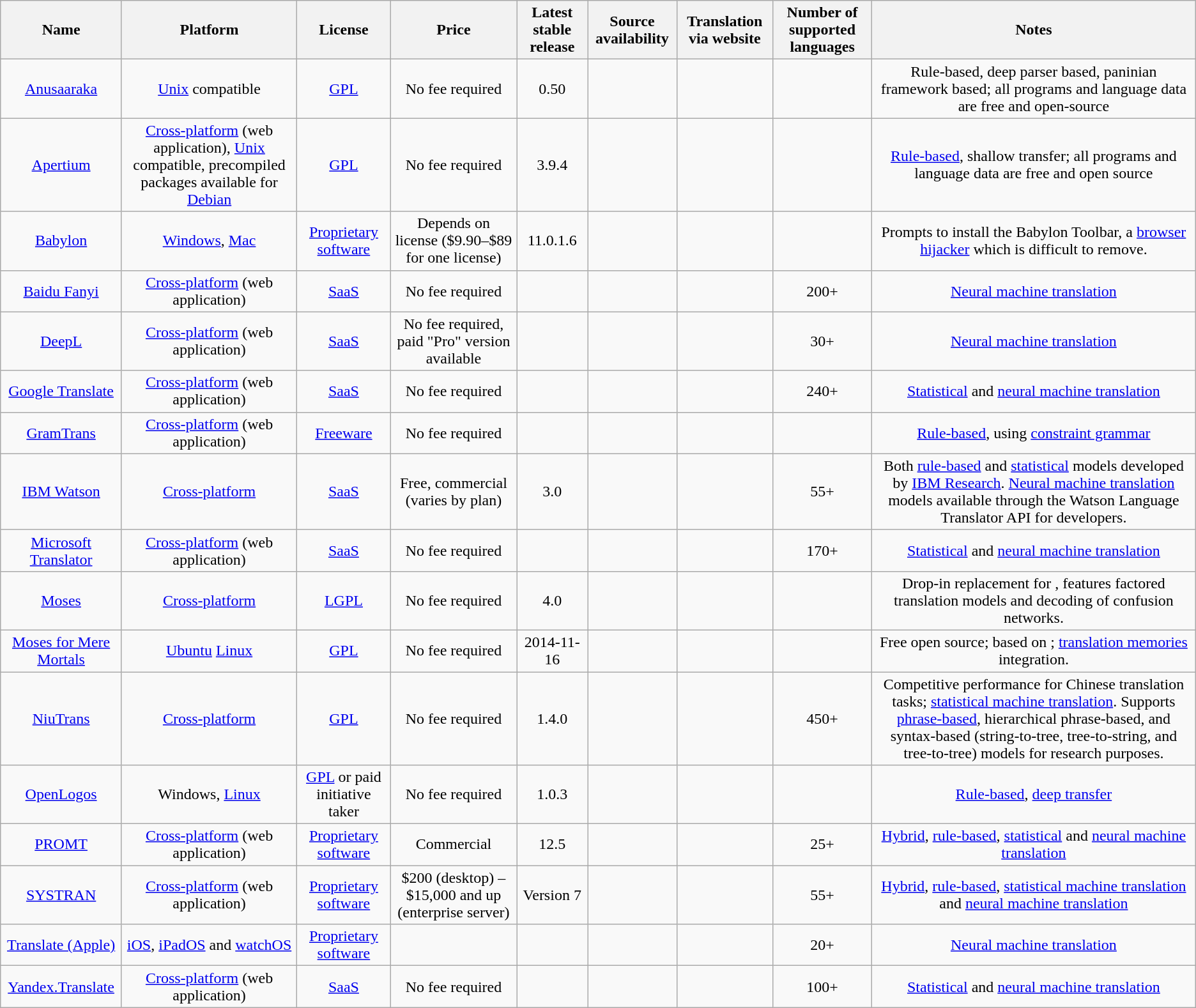<table class="sortable wikitable" style="text-align: center; width: auto; table-layout: fixed;">
<tr>
<th>Name</th>
<th>Platform</th>
<th>License</th>
<th>Price</th>
<th>Latest stable release</th>
<th>Source availability</th>
<th>Translation via website</th>
<th>Number of supported languages</th>
<th>Notes</th>
</tr>
<tr>
<td><a href='#'>Anusaaraka</a></td>
<td><a href='#'>Unix</a> compatible</td>
<td><a href='#'>GPL</a></td>
<td>No fee required</td>
<td>0.50</td>
<td></td>
<td></td>
<td></td>
<td>Rule-based, deep parser based, paninian framework based; all programs and language data are free and open-source</td>
</tr>
<tr>
<td><a href='#'>Apertium</a></td>
<td><a href='#'>Cross-platform</a> (web application), <a href='#'>Unix</a> compatible, precompiled packages available for <a href='#'>Debian</a></td>
<td><a href='#'>GPL</a></td>
<td>No fee required</td>
<td>3.9.4</td>
<td></td>
<td></td>
<td></td>
<td><a href='#'>Rule-based</a>, shallow transfer; all programs and language data are free and open source</td>
</tr>
<tr>
<td><a href='#'>Babylon</a></td>
<td><a href='#'>Windows</a>, <a href='#'>Mac</a></td>
<td><a href='#'>Proprietary software</a></td>
<td>Depends on license ($9.90–$89 for one license)</td>
<td>11.0.1.6</td>
<td></td>
<td></td>
<td></td>
<td>Prompts to install the Babylon Toolbar, a <a href='#'>browser hijacker</a> which is difficult to remove.</td>
</tr>
<tr>
<td><a href='#'>Baidu Fanyi</a></td>
<td><a href='#'>Cross-platform</a> (web application)</td>
<td><a href='#'>SaaS</a></td>
<td>No fee required</td>
<td></td>
<td></td>
<td></td>
<td>200+</td>
<td><a href='#'>Neural machine translation</a></td>
</tr>
<tr>
<td><a href='#'>DeepL</a></td>
<td><a href='#'>Cross-platform</a> (web application)</td>
<td><a href='#'>SaaS</a></td>
<td>No fee required, paid "Pro" version available</td>
<td></td>
<td></td>
<td></td>
<td>30+</td>
<td><a href='#'>Neural machine translation</a></td>
</tr>
<tr>
<td><a href='#'>Google Translate</a></td>
<td><a href='#'>Cross-platform</a> (web application)</td>
<td><a href='#'>SaaS</a></td>
<td>No fee required</td>
<td></td>
<td></td>
<td></td>
<td>240+</td>
<td><a href='#'>Statistical</a> and <a href='#'>neural machine translation</a></td>
</tr>
<tr>
<td><a href='#'>GramTrans</a></td>
<td><a href='#'>Cross-platform</a> (web application)</td>
<td><a href='#'>Freeware</a></td>
<td>No fee required</td>
<td></td>
<td></td>
<td></td>
<td></td>
<td><a href='#'>Rule-based</a>, using <a href='#'>constraint grammar</a></td>
</tr>
<tr>
<td><a href='#'>IBM Watson</a></td>
<td><a href='#'>Cross-platform</a></td>
<td><a href='#'>SaaS</a></td>
<td>Free, commercial (varies by plan)</td>
<td>3.0</td>
<td></td>
<td></td>
<td>55+</td>
<td>Both <a href='#'>rule-based</a> and <a href='#'>statistical</a> models developed by <a href='#'>IBM Research</a>. <a href='#'>Neural machine translation</a> models available through the Watson Language Translator API for developers.</td>
</tr>
<tr>
<td><a href='#'>Microsoft Translator</a></td>
<td><a href='#'>Cross-platform</a> (web application)</td>
<td><a href='#'>SaaS</a></td>
<td>No fee required</td>
<td></td>
<td></td>
<td></td>
<td>170+</td>
<td><a href='#'>Statistical</a> and <a href='#'>neural machine translation</a></td>
</tr>
<tr>
<td><a href='#'>Moses</a></td>
<td><a href='#'>Cross-platform</a></td>
<td><a href='#'>LGPL</a></td>
<td>No fee required</td>
<td>4.0</td>
<td></td>
<td></td>
<td></td>
<td>Drop-in replacement for , features factored translation models and decoding of confusion networks.</td>
</tr>
<tr>
<td><a href='#'>Moses for Mere Mortals</a></td>
<td><a href='#'>Ubuntu</a> <a href='#'>Linux</a></td>
<td><a href='#'>GPL</a></td>
<td>No fee required</td>
<td>2014-11-16</td>
<td></td>
<td></td>
<td></td>
<td>Free open source; based on ; <a href='#'>translation memories</a> integration.</td>
</tr>
<tr>
<td><a href='#'>NiuTrans</a></td>
<td><a href='#'>Cross-platform</a></td>
<td><a href='#'>GPL</a></td>
<td>No fee required</td>
<td>1.4.0</td>
<td></td>
<td></td>
<td>450+</td>
<td>Competitive performance for Chinese translation tasks; <a href='#'>statistical machine translation</a>. Supports <a href='#'>phrase-based</a>, hierarchical phrase-based, and syntax-based (string-to-tree, tree-to-string, and tree-to-tree) models for research purposes.</td>
</tr>
<tr>
<td><a href='#'>OpenLogos</a></td>
<td>Windows, <a href='#'>Linux</a></td>
<td><a href='#'>GPL</a> or paid initiative taker</td>
<td>No fee required</td>
<td>1.0.3</td>
<td></td>
<td></td>
<td></td>
<td><a href='#'>Rule-based</a>, <a href='#'>deep transfer</a></td>
</tr>
<tr>
<td><a href='#'>PROMT</a></td>
<td><a href='#'>Cross-platform</a> (web application)</td>
<td><a href='#'>Proprietary software</a></td>
<td>Commercial</td>
<td>12.5</td>
<td></td>
<td></td>
<td>25+</td>
<td><a href='#'>Hybrid</a>, <a href='#'>rule-based</a>, <a href='#'>statistical</a> and <a href='#'>neural machine translation</a></td>
</tr>
<tr>
<td><a href='#'>SYSTRAN</a></td>
<td><a href='#'>Cross-platform</a> (web application)</td>
<td><a href='#'>Proprietary software</a></td>
<td>$200 (desktop) – $15,000 and up (enterprise server)</td>
<td>Version 7</td>
<td></td>
<td></td>
<td>55+</td>
<td><a href='#'>Hybrid</a>, <a href='#'>rule-based</a>, <a href='#'>statistical machine translation</a> and <a href='#'>neural machine translation</a></td>
</tr>
<tr>
<td><a href='#'>Translate (Apple)</a></td>
<td><a href='#'>iOS</a>, <a href='#'>iPadOS</a> and <a href='#'>watchOS</a></td>
<td><a href='#'>Proprietary software</a></td>
<td></td>
<td></td>
<td></td>
<td></td>
<td>20+</td>
<td><a href='#'>Neural machine translation</a></td>
</tr>
<tr>
<td><a href='#'>Yandex.Translate</a></td>
<td><a href='#'>Cross-platform</a> (web application)</td>
<td><a href='#'>SaaS</a></td>
<td>No fee required</td>
<td></td>
<td></td>
<td></td>
<td>100+</td>
<td><a href='#'>Statistical</a> and <a href='#'>neural machine translation</a></td>
</tr>
</table>
